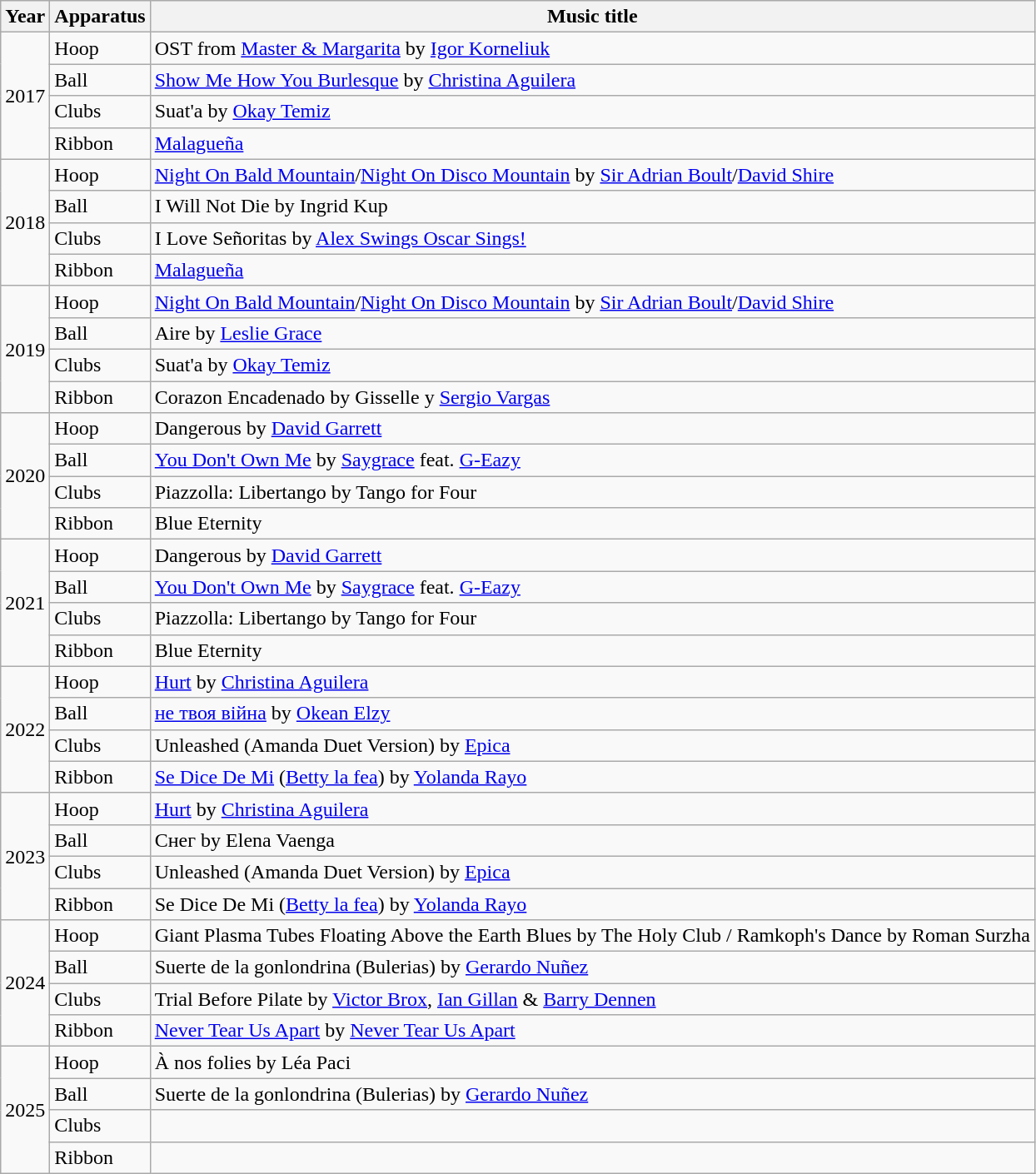<table class="wikitable">
<tr>
<th>Year</th>
<th>Apparatus</th>
<th>Music title</th>
</tr>
<tr>
<td rowspan="4">2017</td>
<td>Hoop</td>
<td>OST from <a href='#'>Master & Margarita</a> by <a href='#'>Igor Korneliuk</a></td>
</tr>
<tr>
<td>Ball</td>
<td><a href='#'>Show Me How You Burlesque</a> by <a href='#'>Christina Aguilera</a></td>
</tr>
<tr>
<td>Clubs</td>
<td>Suat'a by <a href='#'>Okay Temiz</a></td>
</tr>
<tr>
<td>Ribbon</td>
<td><a href='#'>Malagueña</a></td>
</tr>
<tr>
<td rowspan="4">2018</td>
<td>Hoop</td>
<td><a href='#'>Night On Bald Mountain</a>/<a href='#'>Night On Disco Mountain</a> by <a href='#'>Sir Adrian Boult</a>/<a href='#'>David Shire</a></td>
</tr>
<tr>
<td>Ball</td>
<td>I Will Not Die by Ingrid Kup</td>
</tr>
<tr>
<td>Clubs</td>
<td>I Love Señoritas by <a href='#'>Alex Swings Oscar Sings!</a></td>
</tr>
<tr>
<td>Ribbon</td>
<td><a href='#'>Malagueña</a></td>
</tr>
<tr>
<td rowspan="4">2019</td>
<td>Hoop</td>
<td><a href='#'>Night On Bald Mountain</a>/<a href='#'>Night On Disco Mountain</a> by <a href='#'>Sir Adrian Boult</a>/<a href='#'>David Shire</a></td>
</tr>
<tr>
<td>Ball</td>
<td>Aire by <a href='#'>Leslie Grace</a></td>
</tr>
<tr>
<td>Clubs</td>
<td>Suat'a by <a href='#'>Okay Temiz</a></td>
</tr>
<tr>
<td>Ribbon</td>
<td>Corazon Encadenado by Gisselle y <a href='#'>Sergio Vargas</a></td>
</tr>
<tr>
<td rowspan="4">2020</td>
<td>Hoop</td>
<td>Dangerous by <a href='#'>David Garrett</a></td>
</tr>
<tr>
<td>Ball</td>
<td><a href='#'>You Don't Own Me</a> by <a href='#'>Saygrace</a> feat. <a href='#'>G-Eazy</a></td>
</tr>
<tr>
<td>Clubs</td>
<td>Piazzolla: Libertango by Tango for Four</td>
</tr>
<tr>
<td>Ribbon</td>
<td>Blue Eternity</td>
</tr>
<tr>
<td rowspan="4">2021</td>
<td>Hoop</td>
<td>Dangerous by <a href='#'>David Garrett</a></td>
</tr>
<tr>
<td>Ball</td>
<td><a href='#'>You Don't Own Me</a> by <a href='#'>Saygrace</a> feat. <a href='#'>G-Eazy</a></td>
</tr>
<tr>
<td>Clubs</td>
<td>Piazzolla: Libertango by Tango for Four</td>
</tr>
<tr>
<td>Ribbon</td>
<td>Blue Eternity</td>
</tr>
<tr>
<td rowspan="4">2022</td>
<td>Hoop</td>
<td><a href='#'>Hurt</a> by <a href='#'>Christina Aguilera</a></td>
</tr>
<tr>
<td>Ball</td>
<td><a href='#'>не твоя війна</a> by <a href='#'>Okean Elzy</a></td>
</tr>
<tr>
<td>Clubs</td>
<td>Unleashed (Amanda Duet Version) by <a href='#'>Epica</a></td>
</tr>
<tr>
<td>Ribbon</td>
<td><a href='#'>Se Dice De Mi</a> (<a href='#'>Betty la fea</a>) by <a href='#'>Yolanda Rayo</a></td>
</tr>
<tr>
<td rowspan="4">2023</td>
<td>Hoop</td>
<td><a href='#'>Hurt</a> by <a href='#'>Christina Aguilera</a></td>
</tr>
<tr>
<td>Ball</td>
<td>Снег by Elena Vaenga</td>
</tr>
<tr>
<td>Clubs</td>
<td>Unleashed (Amanda Duet Version) by <a href='#'>Epica</a></td>
</tr>
<tr>
<td>Ribbon</td>
<td>Se Dice De Mi (<a href='#'>Betty la fea</a>) by <a href='#'>Yolanda Rayo</a></td>
</tr>
<tr>
<td rowspan="4">2024</td>
<td>Hoop</td>
<td>Giant Plasma Tubes Floating Above the Earth Blues by The Holy Club / Ramkoph's Dance by Roman Surzha</td>
</tr>
<tr>
<td>Ball</td>
<td>Suerte de la gonlondrina (Bulerias) by <a href='#'>Gerardo Nuñez</a></td>
</tr>
<tr>
<td>Clubs</td>
<td>Trial Before Pilate by <a href='#'>Victor Brox</a>, <a href='#'>Ian Gillan</a> & <a href='#'>Barry Dennen</a></td>
</tr>
<tr>
<td>Ribbon</td>
<td><a href='#'>Never Tear Us Apart</a> by <a href='#'>Never Tear Us Apart</a></td>
</tr>
<tr>
<td rowspan="4">2025</td>
<td>Hoop</td>
<td>À nos folies by Léa Paci</td>
</tr>
<tr>
<td>Ball</td>
<td>Suerte de la gonlondrina (Bulerias) by <a href='#'>Gerardo Nuñez</a></td>
</tr>
<tr>
<td>Clubs</td>
<td></td>
</tr>
<tr>
<td>Ribbon</td>
<td></td>
</tr>
</table>
